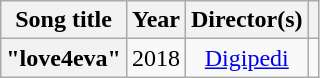<table class="wikitable plainrowheaders" style="text-align:center">
<tr>
<th scope="col">Song title</th>
<th scope="col">Year</th>
<th scope="col">Director(s)</th>
<th scope="col"></th>
</tr>
<tr>
<th scope="row">"love4eva"</th>
<td>2018</td>
<td><a href='#'>Digipedi</a></td>
<td></td>
</tr>
</table>
